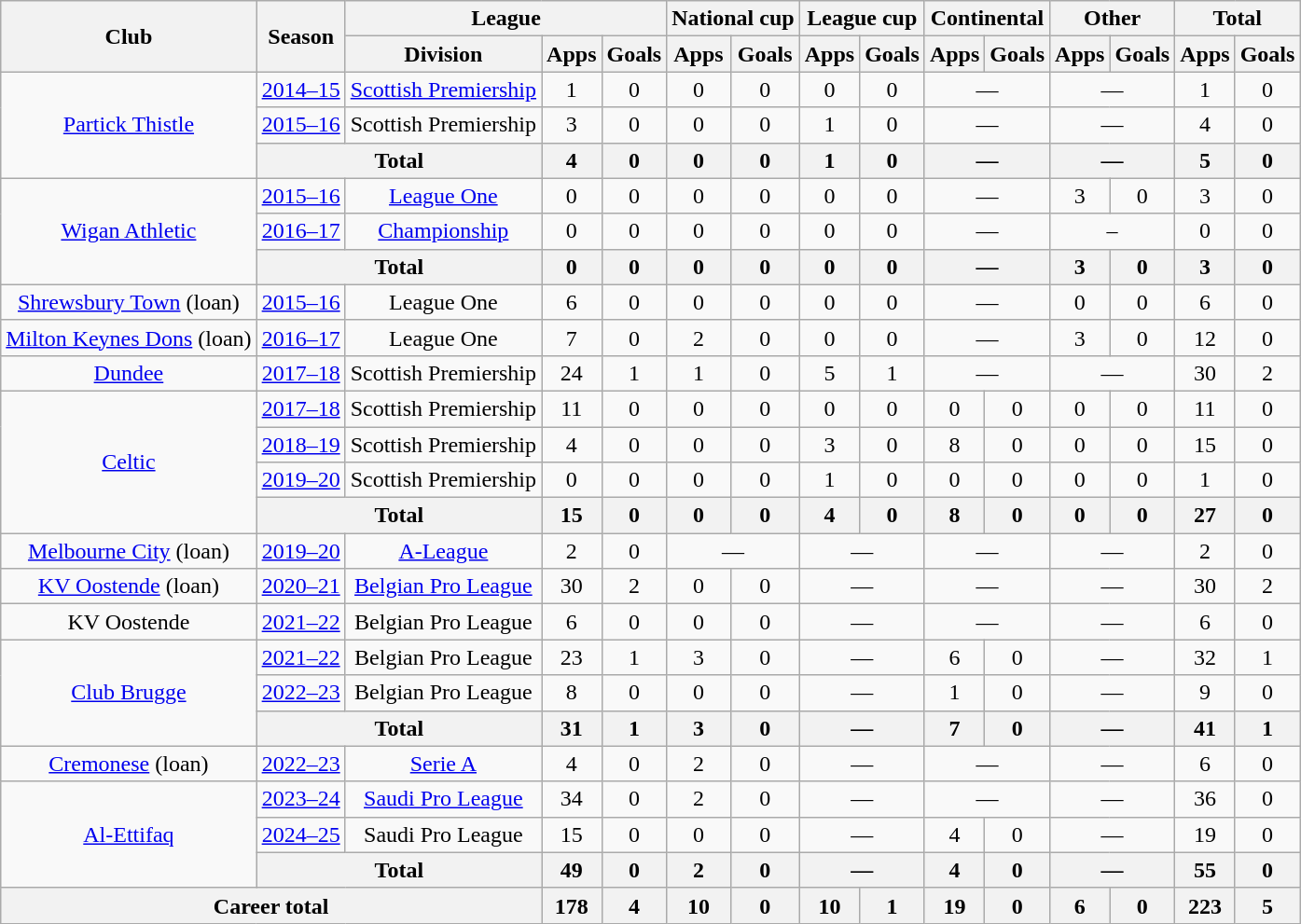<table class="wikitable" style="text-align: center">
<tr>
<th rowspan="2">Club</th>
<th rowspan="2">Season</th>
<th colspan="3">League</th>
<th colspan="2">National cup</th>
<th colspan="2">League cup</th>
<th colspan="2">Continental</th>
<th colspan="2">Other</th>
<th colspan="2">Total</th>
</tr>
<tr>
<th>Division</th>
<th>Apps</th>
<th>Goals</th>
<th>Apps</th>
<th>Goals</th>
<th>Apps</th>
<th>Goals</th>
<th>Apps</th>
<th>Goals</th>
<th>Apps</th>
<th>Goals</th>
<th>Apps</th>
<th>Goals</th>
</tr>
<tr>
<td rowspan="3"><a href='#'>Partick Thistle</a></td>
<td><a href='#'>2014–15</a></td>
<td><a href='#'>Scottish Premiership</a></td>
<td>1</td>
<td>0</td>
<td>0</td>
<td>0</td>
<td>0</td>
<td>0</td>
<td colspan="2">—</td>
<td colspan="2">—</td>
<td>1</td>
<td>0</td>
</tr>
<tr>
<td><a href='#'>2015–16</a></td>
<td>Scottish Premiership</td>
<td>3</td>
<td>0</td>
<td>0</td>
<td>0</td>
<td>1</td>
<td>0</td>
<td colspan="2">—</td>
<td colspan="2">—</td>
<td>4</td>
<td>0</td>
</tr>
<tr>
<th colspan="2">Total</th>
<th>4</th>
<th>0</th>
<th>0</th>
<th>0</th>
<th>1</th>
<th>0</th>
<th colspan="2">—</th>
<th colspan="2">—</th>
<th>5</th>
<th>0</th>
</tr>
<tr>
<td rowspan="3"><a href='#'>Wigan Athletic</a></td>
<td><a href='#'>2015–16</a></td>
<td><a href='#'>League One</a></td>
<td>0</td>
<td>0</td>
<td>0</td>
<td>0</td>
<td>0</td>
<td>0</td>
<td colspan="2">—</td>
<td>3</td>
<td>0</td>
<td>3</td>
<td>0</td>
</tr>
<tr>
<td><a href='#'>2016–17</a></td>
<td><a href='#'>Championship</a></td>
<td>0</td>
<td>0</td>
<td>0</td>
<td>0</td>
<td>0</td>
<td>0</td>
<td colspan="2">—</td>
<td colspan="2">–</td>
<td>0</td>
<td>0</td>
</tr>
<tr>
<th colspan="2">Total</th>
<th>0</th>
<th>0</th>
<th>0</th>
<th>0</th>
<th>0</th>
<th>0</th>
<th colspan="2">—</th>
<th>3</th>
<th>0</th>
<th>3</th>
<th>0</th>
</tr>
<tr>
<td><a href='#'>Shrewsbury Town</a> (loan)</td>
<td><a href='#'>2015–16</a></td>
<td>League One</td>
<td>6</td>
<td>0</td>
<td>0</td>
<td>0</td>
<td>0</td>
<td>0</td>
<td colspan="2">—</td>
<td>0</td>
<td>0</td>
<td>6</td>
<td>0</td>
</tr>
<tr>
<td><a href='#'>Milton Keynes Dons</a> (loan)</td>
<td><a href='#'>2016–17</a></td>
<td>League One</td>
<td>7</td>
<td>0</td>
<td>2</td>
<td>0</td>
<td>0</td>
<td>0</td>
<td colspan="2">—</td>
<td>3</td>
<td>0</td>
<td>12</td>
<td>0</td>
</tr>
<tr>
<td><a href='#'>Dundee</a></td>
<td><a href='#'>2017–18</a></td>
<td>Scottish Premiership</td>
<td>24</td>
<td>1</td>
<td>1</td>
<td>0</td>
<td>5</td>
<td>1</td>
<td colspan="2">—</td>
<td colspan="2">—</td>
<td>30</td>
<td>2</td>
</tr>
<tr>
<td rowspan="4"><a href='#'>Celtic</a></td>
<td><a href='#'>2017–18</a></td>
<td>Scottish Premiership</td>
<td>11</td>
<td>0</td>
<td>0</td>
<td>0</td>
<td>0</td>
<td>0</td>
<td>0</td>
<td>0</td>
<td>0</td>
<td>0</td>
<td>11</td>
<td>0</td>
</tr>
<tr>
<td><a href='#'>2018–19</a></td>
<td>Scottish Premiership</td>
<td>4</td>
<td>0</td>
<td>0</td>
<td>0</td>
<td>3</td>
<td>0</td>
<td>8</td>
<td>0</td>
<td>0</td>
<td>0</td>
<td>15</td>
<td>0</td>
</tr>
<tr>
<td><a href='#'>2019–20</a></td>
<td>Scottish Premiership</td>
<td>0</td>
<td>0</td>
<td>0</td>
<td>0</td>
<td>1</td>
<td>0</td>
<td>0</td>
<td>0</td>
<td>0</td>
<td>0</td>
<td>1</td>
<td>0</td>
</tr>
<tr>
<th colspan="2">Total</th>
<th>15</th>
<th>0</th>
<th>0</th>
<th>0</th>
<th>4</th>
<th>0</th>
<th>8</th>
<th>0</th>
<th>0</th>
<th>0</th>
<th>27</th>
<th>0</th>
</tr>
<tr>
<td><a href='#'>Melbourne City</a> (loan)</td>
<td><a href='#'>2019–20</a></td>
<td><a href='#'>A-League</a></td>
<td>2</td>
<td>0</td>
<td colspan="2">—</td>
<td colspan="2">—</td>
<td colspan="2">—</td>
<td colspan="2">—</td>
<td>2</td>
<td>0</td>
</tr>
<tr>
<td><a href='#'>KV Oostende</a> (loan)</td>
<td><a href='#'>2020–21</a></td>
<td><a href='#'>Belgian Pro League</a></td>
<td>30</td>
<td>2</td>
<td>0</td>
<td>0</td>
<td colspan="2">—</td>
<td colspan="2">—</td>
<td colspan="2">—</td>
<td>30</td>
<td>2</td>
</tr>
<tr>
<td>KV Oostende</td>
<td><a href='#'>2021–22</a></td>
<td>Belgian Pro League</td>
<td>6</td>
<td>0</td>
<td>0</td>
<td>0</td>
<td colspan="2">—</td>
<td colspan="2">—</td>
<td colspan="2">—</td>
<td>6</td>
<td>0</td>
</tr>
<tr>
<td rowspan="3"><a href='#'>Club Brugge</a></td>
<td><a href='#'>2021–22</a></td>
<td>Belgian Pro League</td>
<td>23</td>
<td>1</td>
<td>3</td>
<td>0</td>
<td colspan="2">—</td>
<td>6</td>
<td>0</td>
<td colspan="2">—</td>
<td>32</td>
<td>1</td>
</tr>
<tr>
<td><a href='#'>2022–23</a></td>
<td>Belgian Pro League</td>
<td>8</td>
<td>0</td>
<td>0</td>
<td>0</td>
<td colspan="2">—</td>
<td>1</td>
<td>0</td>
<td colspan="2">—</td>
<td>9</td>
<td>0</td>
</tr>
<tr>
<th colspan="2">Total</th>
<th>31</th>
<th>1</th>
<th>3</th>
<th>0</th>
<th colspan="2">—</th>
<th>7</th>
<th>0</th>
<th colspan="2">—</th>
<th>41</th>
<th>1</th>
</tr>
<tr>
<td><a href='#'>Cremonese</a> (loan)</td>
<td><a href='#'>2022–23</a></td>
<td><a href='#'>Serie A</a></td>
<td>4</td>
<td>0</td>
<td>2</td>
<td>0</td>
<td colspan="2">—</td>
<td colspan="2">—</td>
<td colspan="2">—</td>
<td>6</td>
<td>0</td>
</tr>
<tr>
<td rowspan="3"><a href='#'>Al-Ettifaq</a></td>
<td><a href='#'>2023–24</a></td>
<td><a href='#'>Saudi Pro League</a></td>
<td>34</td>
<td>0</td>
<td>2</td>
<td>0</td>
<td colspan="2">—</td>
<td colspan="2">—</td>
<td colspan="2">—</td>
<td>36</td>
<td>0</td>
</tr>
<tr>
<td><a href='#'>2024–25</a></td>
<td>Saudi Pro League</td>
<td>15</td>
<td>0</td>
<td>0</td>
<td>0</td>
<td colspan="2">—</td>
<td>4</td>
<td>0</td>
<td colspan="2">—</td>
<td>19</td>
<td>0</td>
</tr>
<tr>
<th colspan="2">Total</th>
<th>49</th>
<th>0</th>
<th>2</th>
<th>0</th>
<th colspan="2">—</th>
<th>4</th>
<th>0</th>
<th colspan="2">—</th>
<th>55</th>
<th>0</th>
</tr>
<tr>
<th colspan="3">Career total</th>
<th>178</th>
<th>4</th>
<th>10</th>
<th>0</th>
<th>10</th>
<th>1</th>
<th>19</th>
<th>0</th>
<th>6</th>
<th>0</th>
<th>223</th>
<th>5</th>
</tr>
</table>
